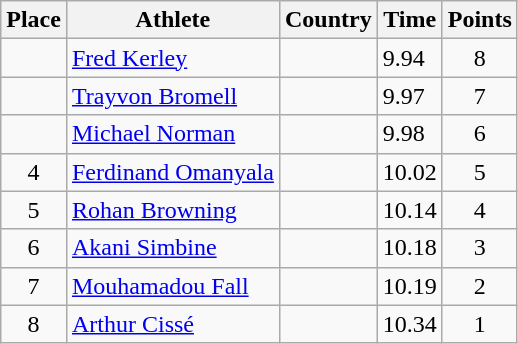<table class="wikitable">
<tr>
<th>Place</th>
<th>Athlete</th>
<th>Country</th>
<th>Time</th>
<th>Points</th>
</tr>
<tr>
<td align=center></td>
<td><a href='#'>Fred Kerley</a></td>
<td></td>
<td>9.94</td>
<td align=center>8</td>
</tr>
<tr>
<td align=center></td>
<td><a href='#'>Trayvon Bromell</a></td>
<td></td>
<td>9.97</td>
<td align=center>7</td>
</tr>
<tr>
<td align=center></td>
<td><a href='#'>Michael Norman</a></td>
<td></td>
<td>9.98</td>
<td align=center>6</td>
</tr>
<tr>
<td align=center>4</td>
<td><a href='#'>Ferdinand Omanyala</a></td>
<td></td>
<td>10.02</td>
<td align=center>5</td>
</tr>
<tr>
<td align=center>5</td>
<td><a href='#'>Rohan Browning</a></td>
<td></td>
<td>10.14</td>
<td align=center>4</td>
</tr>
<tr>
<td align=center>6</td>
<td><a href='#'>Akani Simbine</a></td>
<td></td>
<td>10.18</td>
<td align=center>3</td>
</tr>
<tr>
<td align=center>7</td>
<td><a href='#'>Mouhamadou Fall</a></td>
<td></td>
<td>10.19</td>
<td align=center>2</td>
</tr>
<tr>
<td align=center>8</td>
<td><a href='#'>Arthur Cissé</a></td>
<td></td>
<td>10.34</td>
<td align=center>1</td>
</tr>
</table>
